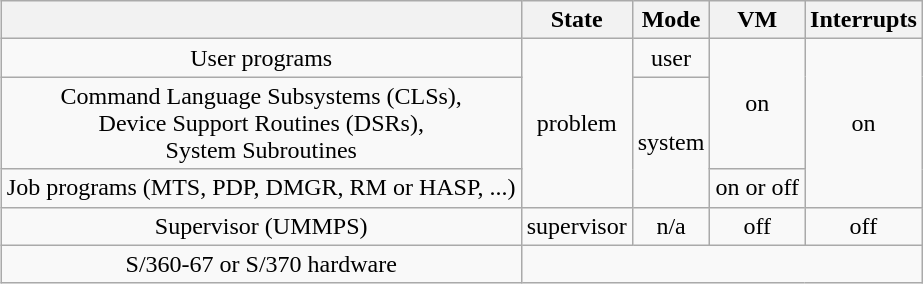<table class=wikitable style="float: right;" border=1 align="center">
<tr>
<th></th>
<th>State</th>
<th>Mode</th>
<th>VM</th>
<th>Interrupts</th>
</tr>
<tr>
<td align="center">User programs</td>
<td align="center" rowspan=3>problem</td>
<td align="center">user</td>
<td align="center" rowspan=2>on</td>
<td align="center" rowspan=3>on</td>
</tr>
<tr>
<td align="center">Command Language Subsystems (CLSs),<br>Device Support Routines (DSRs),<br>System Subroutines</td>
<td align="center" rowspan=2>system</td>
</tr>
<tr>
<td align="center">Job programs (MTS, PDP, DMGR, RM or HASP, ...)</td>
<td align="center">on or off</td>
</tr>
<tr>
<td align="center">Supervisor (UMMPS)</td>
<td align="center">supervisor</td>
<td align="center">n/a</td>
<td align="center">off</td>
<td align="center">off</td>
</tr>
<tr>
<td align="center">S/360-67 or S/370 hardware</td>
<td align="center" colspan="4"></td>
</tr>
</table>
